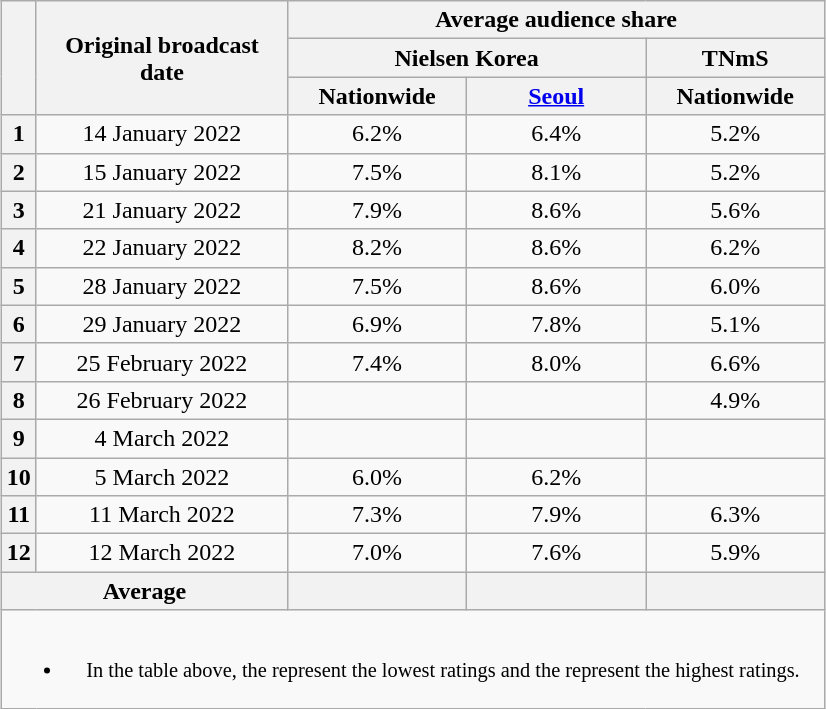<table class="wikitable" style="text-align:center; max-width:550px; margin-left:auto; margin-right:auto">
<tr>
<th scope="col" rowspan="3"></th>
<th scope="col" rowspan="3">Original broadcast date</th>
<th scope="col" colspan="3">Average audience share</th>
</tr>
<tr>
<th scope="col" colspan="2">Nielsen Korea</th>
<th scope="col">TNmS</th>
</tr>
<tr>
<th scope="col" style="width:7em">Nationwide</th>
<th scope="col" style="width:7em"><a href='#'>Seoul</a></th>
<th scope="col" style="width:7em">Nationwide</th>
</tr>
<tr>
<th scope="col">1</th>
<td>14 January 2022</td>
<td>6.2% </td>
<td>6.4%</td>
<td>5.2% </td>
</tr>
<tr>
<th scope="col">2</th>
<td>15 January 2022</td>
<td>7.5% </td>
<td>8.1% </td>
<td>5.2% </td>
</tr>
<tr>
<th scope="col">3</th>
<td>21 January 2022</td>
<td>7.9% </td>
<td>8.6% </td>
<td>5.6% </td>
</tr>
<tr>
<th scope="col">4</th>
<td>22 January 2022</td>
<td>8.2% </td>
<td>8.6% </td>
<td>6.2% </td>
</tr>
<tr>
<th scope="col">5</th>
<td>28 January 2022</td>
<td>7.5% </td>
<td>8.6% </td>
<td>6.0% </td>
</tr>
<tr>
<th scope="col">6</th>
<td>29 January 2022</td>
<td>6.9% </td>
<td>7.8% </td>
<td>5.1% </td>
</tr>
<tr>
<th scope="col">7</th>
<td>25 February 2022</td>
<td>7.4% </td>
<td>8.0% </td>
<td>6.6% </td>
</tr>
<tr>
<th scope="col">8</th>
<td>26 February 2022</td>
<td><strong></strong> </td>
<td><strong></strong> </td>
<td>4.9% </td>
</tr>
<tr>
<th scope="col">9</th>
<td>4 March 2022</td>
<td><strong></strong> </td>
<td><strong></strong> </td>
<td><strong></strong> </td>
</tr>
<tr>
<th scope="col">10</th>
<td>5 March 2022</td>
<td>6.0% </td>
<td>6.2% </td>
<td><strong></strong> </td>
</tr>
<tr>
<th scope="col">11</th>
<td>11 March 2022</td>
<td>7.3% </td>
<td>7.9% </td>
<td>6.3% </td>
</tr>
<tr>
<th scope="col">12</th>
<td>12 March 2022</td>
<td>7.0% </td>
<td>7.6% </td>
<td>5.9% </td>
</tr>
<tr>
<th scope="col" colspan="2">Average</th>
<th scope="col"></th>
<th scope="col"></th>
<th scope="col"></th>
</tr>
<tr>
<td colspan="5" style="font-size:85%"><br><ul><li>In the table above, the <strong></strong> represent the lowest ratings and the <strong></strong> represent the highest ratings.</li></ul></td>
</tr>
</table>
